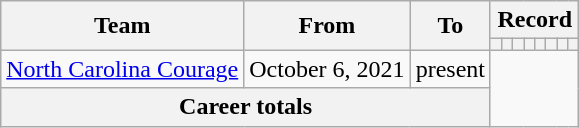<table class="wikitable" style="text-align: center">
<tr>
<th rowspan=2>Team</th>
<th rowspan=2>From</th>
<th rowspan=2>To</th>
<th colspan=8>Record</th>
</tr>
<tr>
<th></th>
<th></th>
<th></th>
<th></th>
<th></th>
<th></th>
<th></th>
<th></th>
</tr>
<tr>
<td><a href='#'>North Carolina Courage</a></td>
<td>October 6, 2021</td>
<td>present<br></td>
</tr>
<tr>
<th colspan=3>Career totals<br></th>
</tr>
</table>
